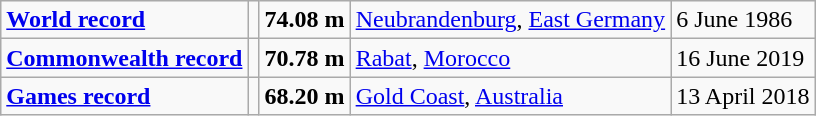<table class="wikitable">
<tr>
<td><a href='#'><strong>World record</strong></a></td>
<td></td>
<td><strong>74.08 m</strong></td>
<td><a href='#'>Neubrandenburg</a>, <a href='#'>East Germany</a></td>
<td>6 June 1986</td>
</tr>
<tr>
<td><a href='#'><strong>Commonwealth record</strong></a></td>
<td></td>
<td><strong>70.78 m </strong></td>
<td><a href='#'>Rabat</a>, <a href='#'>Morocco</a></td>
<td>16 June 2019</td>
</tr>
<tr>
<td><a href='#'><strong>Games record</strong></a></td>
<td></td>
<td><strong>68.20 m </strong></td>
<td><a href='#'>Gold Coast</a>, <a href='#'>Australia</a></td>
<td>13 April 2018</td>
</tr>
</table>
